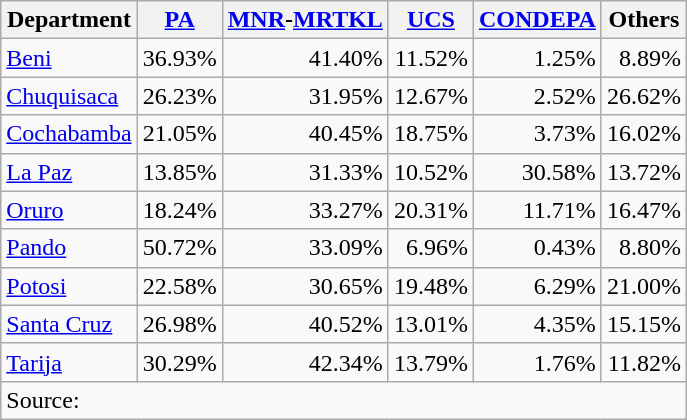<table class="wikitable sortable" style="text-align:right">
<tr>
<th>Department</th>
<th><a href='#'>PA</a></th>
<th><a href='#'>MNR</a>-<a href='#'>MRTKL</a></th>
<th><a href='#'>UCS</a></th>
<th><a href='#'>CONDEPA</a></th>
<th>Others</th>
</tr>
<tr>
<td align=left><a href='#'>Beni</a></td>
<td>36.93%</td>
<td>41.40%</td>
<td>11.52%</td>
<td>1.25%</td>
<td>8.89%</td>
</tr>
<tr>
<td align=left><a href='#'>Chuquisaca</a></td>
<td>26.23%</td>
<td>31.95%</td>
<td>12.67%</td>
<td>2.52%</td>
<td>26.62%</td>
</tr>
<tr>
<td align=left><a href='#'>Cochabamba</a></td>
<td>21.05%</td>
<td>40.45%</td>
<td>18.75%</td>
<td>3.73%</td>
<td>16.02%</td>
</tr>
<tr>
<td align=left><a href='#'>La Paz</a></td>
<td>13.85%</td>
<td>31.33%</td>
<td>10.52%</td>
<td>30.58%</td>
<td>13.72%</td>
</tr>
<tr>
<td align=left><a href='#'>Oruro</a></td>
<td>18.24%</td>
<td>33.27%</td>
<td>20.31%</td>
<td>11.71%</td>
<td>16.47%</td>
</tr>
<tr>
<td align=left><a href='#'>Pando</a></td>
<td>50.72%</td>
<td>33.09%</td>
<td>6.96%</td>
<td>0.43%</td>
<td>8.80%</td>
</tr>
<tr>
<td align=left><a href='#'>Potosi</a></td>
<td>22.58%</td>
<td>30.65%</td>
<td>19.48%</td>
<td>6.29%</td>
<td>21.00%</td>
</tr>
<tr>
<td align=left><a href='#'>Santa Cruz</a></td>
<td>26.98%</td>
<td>40.52%</td>
<td>13.01%</td>
<td>4.35%</td>
<td>15.15%</td>
</tr>
<tr>
<td align=left><a href='#'>Tarija</a></td>
<td>30.29%</td>
<td>42.34%</td>
<td>13.79%</td>
<td>1.76%</td>
<td>11.82%</td>
</tr>
<tr class=sortbottom>
<td align=left colspan="6">Source: </td>
</tr>
</table>
